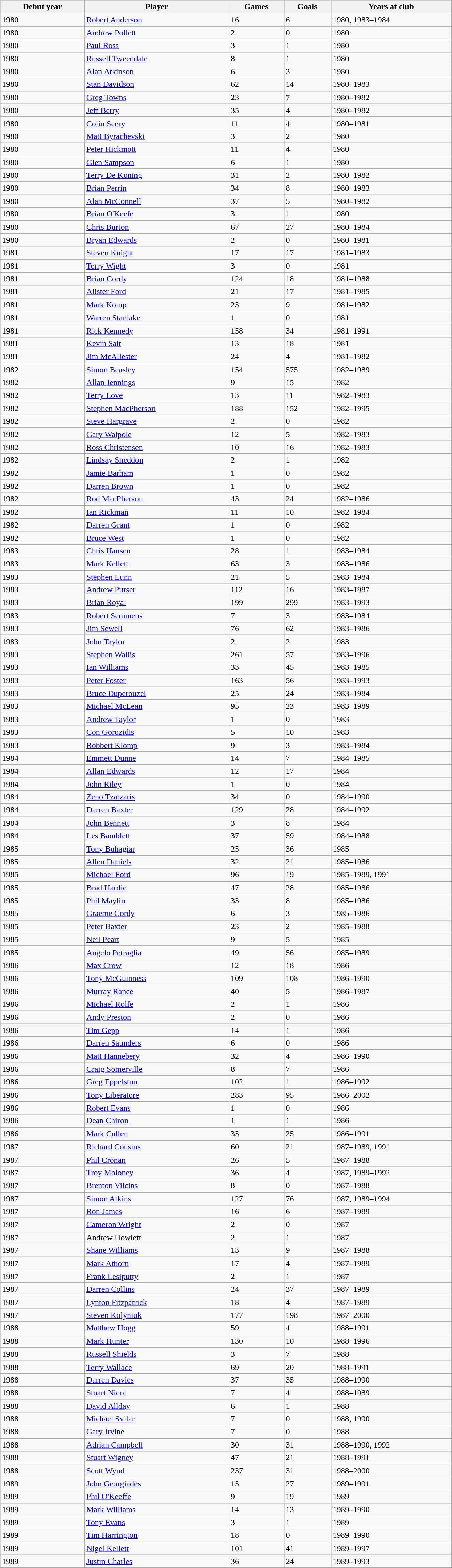<table class="wikitable" style="width:70%;">
<tr style="background:#87cefa;">
<th>Debut year</th>
<th>Player</th>
<th>Games</th>
<th>Goals</th>
<th>Years at club</th>
</tr>
<tr>
<td>1980</td>
<td><a href='#'>Robert Anderson</a></td>
<td>16</td>
<td>6</td>
<td>1980, 1983–1984</td>
</tr>
<tr>
<td>1980</td>
<td><a href='#'>Andrew Pollett</a></td>
<td>2</td>
<td>0</td>
<td>1980</td>
</tr>
<tr>
<td>1980</td>
<td><a href='#'>Paul Ross</a></td>
<td>3</td>
<td>1</td>
<td>1980</td>
</tr>
<tr>
<td>1980</td>
<td><a href='#'>Russell Tweeddale</a></td>
<td>8</td>
<td>1</td>
<td>1980</td>
</tr>
<tr>
<td>1980</td>
<td><a href='#'>Alan Atkinson</a></td>
<td>6</td>
<td>3</td>
<td>1980</td>
</tr>
<tr>
<td>1980</td>
<td><a href='#'>Stan Davidson</a></td>
<td>62</td>
<td>14</td>
<td>1980–1983</td>
</tr>
<tr>
<td>1980</td>
<td><a href='#'>Greg Towns</a></td>
<td>23</td>
<td>7</td>
<td>1980–1982</td>
</tr>
<tr>
<td>1980</td>
<td><a href='#'>Jeff Berry</a></td>
<td>35</td>
<td>4</td>
<td>1980–1982</td>
</tr>
<tr>
<td>1980</td>
<td><a href='#'>Colin Seery</a></td>
<td>11</td>
<td>4</td>
<td>1980–1981</td>
</tr>
<tr>
<td>1980</td>
<td><a href='#'>Matt Byrachevski</a></td>
<td>3</td>
<td>2</td>
<td>1980</td>
</tr>
<tr>
<td>1980</td>
<td><a href='#'>Peter Hickmott</a></td>
<td>11</td>
<td>4</td>
<td>1980</td>
</tr>
<tr>
<td>1980</td>
<td><a href='#'>Glen Sampson</a></td>
<td>6</td>
<td>1</td>
<td>1980</td>
</tr>
<tr>
<td>1980</td>
<td><a href='#'>Terry De Koning</a></td>
<td>31</td>
<td>2</td>
<td>1980–1982</td>
</tr>
<tr>
<td>1980</td>
<td><a href='#'>Brian Perrin</a></td>
<td>34</td>
<td>8</td>
<td>1980–1983</td>
</tr>
<tr>
<td>1980</td>
<td><a href='#'>Alan McConnell</a></td>
<td>37</td>
<td>5</td>
<td>1980–1982</td>
</tr>
<tr>
<td>1980</td>
<td><a href='#'>Brian O'Keefe</a></td>
<td>3</td>
<td>1</td>
<td>1980</td>
</tr>
<tr>
<td>1980</td>
<td><a href='#'>Chris Burton</a></td>
<td>67</td>
<td>27</td>
<td>1980–1984</td>
</tr>
<tr>
<td>1980</td>
<td><a href='#'>Bryan Edwards</a></td>
<td>2</td>
<td>0</td>
<td>1980–1981</td>
</tr>
<tr>
<td>1981</td>
<td><a href='#'>Steven Knight</a></td>
<td>17</td>
<td>17</td>
<td>1981–1983</td>
</tr>
<tr>
<td>1981</td>
<td><a href='#'>Terry Wight</a></td>
<td>3</td>
<td>0</td>
<td>1981</td>
</tr>
<tr>
<td>1981</td>
<td><a href='#'>Brian Cordy</a></td>
<td>124</td>
<td>18</td>
<td>1981–1988</td>
</tr>
<tr>
<td>1981</td>
<td><a href='#'>Alister Ford</a></td>
<td>21</td>
<td>17</td>
<td>1981–1985</td>
</tr>
<tr>
<td>1981</td>
<td><a href='#'>Mark Komp</a></td>
<td>23</td>
<td>9</td>
<td>1981–1982</td>
</tr>
<tr>
<td>1981</td>
<td><a href='#'>Warren Stanlake</a></td>
<td>1</td>
<td>0</td>
<td>1981</td>
</tr>
<tr>
<td>1981</td>
<td><a href='#'>Rick Kennedy</a></td>
<td>158</td>
<td>34</td>
<td>1981–1991</td>
</tr>
<tr>
<td>1981</td>
<td><a href='#'>Kevin Sait</a></td>
<td>13</td>
<td>18</td>
<td>1981</td>
</tr>
<tr>
<td>1981</td>
<td><a href='#'>Jim McAllester</a></td>
<td>24</td>
<td>4</td>
<td>1981–1982</td>
</tr>
<tr>
<td>1982</td>
<td><a href='#'>Simon Beasley</a></td>
<td>154</td>
<td>575</td>
<td>1982–1989</td>
</tr>
<tr>
<td>1982</td>
<td><a href='#'>Allan Jennings</a></td>
<td>9</td>
<td>15</td>
<td>1982</td>
</tr>
<tr>
<td>1982</td>
<td><a href='#'>Terry Love</a></td>
<td>13</td>
<td>11</td>
<td>1982–1983</td>
</tr>
<tr>
<td>1982</td>
<td><a href='#'>Stephen MacPherson</a></td>
<td>188</td>
<td>152</td>
<td>1982–1995</td>
</tr>
<tr>
<td>1982</td>
<td><a href='#'>Steve Hargrave</a></td>
<td>2</td>
<td>0</td>
<td>1982</td>
</tr>
<tr>
<td>1982</td>
<td><a href='#'>Gary Walpole</a></td>
<td>12</td>
<td>5</td>
<td>1982–1983</td>
</tr>
<tr>
<td>1982</td>
<td><a href='#'>Ross Christensen</a></td>
<td>10</td>
<td>16</td>
<td>1982–1983</td>
</tr>
<tr>
<td>1982</td>
<td><a href='#'>Lindsay Sneddon</a></td>
<td>2</td>
<td>1</td>
<td>1982</td>
</tr>
<tr>
<td>1982</td>
<td><a href='#'>Jamie Barham</a></td>
<td>1</td>
<td>0</td>
<td>1982</td>
</tr>
<tr>
<td>1982</td>
<td><a href='#'>Darren Brown</a></td>
<td>1</td>
<td>0</td>
<td>1982</td>
</tr>
<tr>
<td>1982</td>
<td><a href='#'>Rod MacPherson</a></td>
<td>43</td>
<td>24</td>
<td>1982–1986</td>
</tr>
<tr>
<td>1982</td>
<td><a href='#'>Ian Rickman</a></td>
<td>11</td>
<td>10</td>
<td>1982–1984</td>
</tr>
<tr>
<td>1982</td>
<td><a href='#'>Darren Grant</a></td>
<td>1</td>
<td>0</td>
<td>1982</td>
</tr>
<tr>
<td>1982</td>
<td><a href='#'>Bruce West</a></td>
<td>1</td>
<td>0</td>
<td>1982</td>
</tr>
<tr>
<td>1983</td>
<td><a href='#'>Chris Hansen</a></td>
<td>28</td>
<td>1</td>
<td>1983–1984</td>
</tr>
<tr>
<td>1983</td>
<td><a href='#'>Mark Kellett</a></td>
<td>63</td>
<td>3</td>
<td>1983–1986</td>
</tr>
<tr>
<td>1983</td>
<td><a href='#'>Stephen Lunn</a></td>
<td>21</td>
<td>5</td>
<td>1983–1984</td>
</tr>
<tr>
<td>1983</td>
<td><a href='#'>Andrew Purser</a></td>
<td>112</td>
<td>16</td>
<td>1983–1987</td>
</tr>
<tr>
<td>1983</td>
<td><a href='#'>Brian Royal</a></td>
<td>199</td>
<td>299</td>
<td>1983–1993</td>
</tr>
<tr>
<td>1983</td>
<td><a href='#'>Robert Semmens</a></td>
<td>7</td>
<td>3</td>
<td>1983–1984</td>
</tr>
<tr>
<td>1983</td>
<td><a href='#'>Jim Sewell</a></td>
<td>76</td>
<td>62</td>
<td>1983–1986</td>
</tr>
<tr>
<td>1983</td>
<td><a href='#'>John Taylor</a></td>
<td>2</td>
<td>2</td>
<td>1983</td>
</tr>
<tr>
<td>1983</td>
<td><a href='#'>Stephen Wallis</a></td>
<td>261</td>
<td>57</td>
<td>1983–1996</td>
</tr>
<tr>
<td>1983</td>
<td><a href='#'>Ian Williams</a></td>
<td>33</td>
<td>45</td>
<td>1983–1985</td>
</tr>
<tr>
<td>1983</td>
<td><a href='#'>Peter Foster</a></td>
<td>163</td>
<td>56</td>
<td>1983–1993</td>
</tr>
<tr>
<td>1983</td>
<td><a href='#'>Bruce Duperouzel</a></td>
<td>25</td>
<td>24</td>
<td>1983–1984</td>
</tr>
<tr>
<td>1983</td>
<td><a href='#'>Michael McLean</a></td>
<td>95</td>
<td>23</td>
<td>1983–1989</td>
</tr>
<tr>
<td>1983</td>
<td><a href='#'>Andrew Taylor</a></td>
<td>1</td>
<td>0</td>
<td>1983</td>
</tr>
<tr>
<td>1983</td>
<td><a href='#'>Con Gorozidis</a></td>
<td>5</td>
<td>10</td>
<td>1983</td>
</tr>
<tr>
<td>1983</td>
<td><a href='#'>Robbert Klomp</a></td>
<td>9</td>
<td>3</td>
<td>1983–1984</td>
</tr>
<tr>
<td>1984</td>
<td><a href='#'>Emmett Dunne</a></td>
<td>14</td>
<td>7</td>
<td>1984–1985</td>
</tr>
<tr>
<td>1984</td>
<td><a href='#'>Allan Edwards</a></td>
<td>12</td>
<td>17</td>
<td>1984</td>
</tr>
<tr>
<td>1984</td>
<td><a href='#'>John Riley</a></td>
<td>1</td>
<td>0</td>
<td>1984</td>
</tr>
<tr>
<td>1984</td>
<td><a href='#'>Zeno Tzatzaris</a></td>
<td>34</td>
<td>0</td>
<td>1984–1990</td>
</tr>
<tr>
<td>1984</td>
<td><a href='#'>Darren Baxter</a></td>
<td>129</td>
<td>28</td>
<td>1984–1992</td>
</tr>
<tr>
<td>1984</td>
<td><a href='#'>John Bennett</a></td>
<td>3</td>
<td>8</td>
<td>1984</td>
</tr>
<tr>
<td>1984</td>
<td><a href='#'>Les Bamblett</a></td>
<td>37</td>
<td>59</td>
<td>1984–1988</td>
</tr>
<tr>
<td>1985</td>
<td><a href='#'>Tony Buhagiar</a></td>
<td>25</td>
<td>36</td>
<td>1985</td>
</tr>
<tr>
<td>1985</td>
<td><a href='#'>Allen Daniels</a></td>
<td>32</td>
<td>21</td>
<td>1985–1986</td>
</tr>
<tr>
<td>1985</td>
<td><a href='#'>Michael Ford</a></td>
<td>96</td>
<td>19</td>
<td>1985–1989, 1991</td>
</tr>
<tr>
<td>1985</td>
<td><a href='#'>Brad Hardie</a></td>
<td>47</td>
<td>28</td>
<td>1985–1986</td>
</tr>
<tr>
<td>1985</td>
<td><a href='#'>Phil Maylin</a></td>
<td>33</td>
<td>8</td>
<td>1985–1986</td>
</tr>
<tr>
<td>1985</td>
<td><a href='#'>Graeme Cordy</a></td>
<td>6</td>
<td>3</td>
<td>1985–1986</td>
</tr>
<tr>
<td>1985</td>
<td><a href='#'>Peter Baxter</a></td>
<td>23</td>
<td>2</td>
<td>1985–1988</td>
</tr>
<tr>
<td>1985</td>
<td><a href='#'>Neil Peart</a></td>
<td>9</td>
<td>5</td>
<td>1985</td>
</tr>
<tr>
<td>1985</td>
<td><a href='#'>Angelo Petraglia</a></td>
<td>49</td>
<td>56</td>
<td>1985–1989</td>
</tr>
<tr>
<td>1986</td>
<td><a href='#'>Max Crow</a></td>
<td>12</td>
<td>18</td>
<td>1986</td>
</tr>
<tr>
<td>1986</td>
<td><a href='#'>Tony McGuinness</a></td>
<td>109</td>
<td>108</td>
<td>1986–1990</td>
</tr>
<tr>
<td>1986</td>
<td><a href='#'>Murray Rance</a></td>
<td>40</td>
<td>5</td>
<td>1986–1987</td>
</tr>
<tr>
<td>1986</td>
<td><a href='#'>Michael Rolfe</a></td>
<td>2</td>
<td>1</td>
<td>1986</td>
</tr>
<tr>
<td>1986</td>
<td><a href='#'>Andy Preston</a></td>
<td>2</td>
<td>0</td>
<td>1986</td>
</tr>
<tr>
<td>1986</td>
<td><a href='#'>Tim Gepp</a></td>
<td>14</td>
<td>1</td>
<td>1986</td>
</tr>
<tr>
<td>1986</td>
<td><a href='#'>Darren Saunders</a></td>
<td>6</td>
<td>0</td>
<td>1986</td>
</tr>
<tr>
<td>1986</td>
<td><a href='#'>Matt Hannebery</a></td>
<td>32</td>
<td>4</td>
<td>1986–1990</td>
</tr>
<tr>
<td>1986</td>
<td><a href='#'>Craig Somerville</a></td>
<td>8</td>
<td>7</td>
<td>1986</td>
</tr>
<tr>
<td>1986</td>
<td><a href='#'>Greg Eppelstun</a></td>
<td>102</td>
<td>1</td>
<td>1986–1992</td>
</tr>
<tr>
<td>1986</td>
<td><a href='#'>Tony Liberatore</a></td>
<td>283</td>
<td>95</td>
<td>1986–2002</td>
</tr>
<tr>
<td>1986</td>
<td><a href='#'>Robert Evans</a></td>
<td>1</td>
<td>0</td>
<td>1986</td>
</tr>
<tr>
<td>1986</td>
<td><a href='#'>Dean Chiron</a></td>
<td>1</td>
<td>1</td>
<td>1986</td>
</tr>
<tr>
<td>1986</td>
<td><a href='#'>Mark Cullen</a></td>
<td>35</td>
<td>25</td>
<td>1986–1991</td>
</tr>
<tr>
<td>1987</td>
<td><a href='#'>Richard Cousins</a></td>
<td>60</td>
<td>21</td>
<td>1987–1989, 1991</td>
</tr>
<tr>
<td>1987</td>
<td><a href='#'>Phil Cronan</a></td>
<td>26</td>
<td>5</td>
<td>1987–1988</td>
</tr>
<tr>
<td>1987</td>
<td><a href='#'>Troy Moloney</a></td>
<td>36</td>
<td>4</td>
<td>1987, 1989–1992</td>
</tr>
<tr>
<td>1987</td>
<td><a href='#'>Brenton Vilcins</a></td>
<td>8</td>
<td>0</td>
<td>1987–1988</td>
</tr>
<tr>
<td>1987</td>
<td><a href='#'>Simon Atkins</a></td>
<td>127</td>
<td>76</td>
<td>1987, 1989–1994</td>
</tr>
<tr>
<td>1987</td>
<td><a href='#'>Ron James</a></td>
<td>16</td>
<td>6</td>
<td>1987–1989</td>
</tr>
<tr>
<td>1987</td>
<td><a href='#'>Cameron Wright</a></td>
<td>2</td>
<td>0</td>
<td>1987</td>
</tr>
<tr>
<td>1987</td>
<td>Andrew Howlett</td>
<td>2</td>
<td>1</td>
<td>1987</td>
</tr>
<tr>
<td>1987</td>
<td><a href='#'>Shane Williams</a></td>
<td>13</td>
<td>9</td>
<td>1987–1988</td>
</tr>
<tr>
<td>1987</td>
<td><a href='#'>Mark Athorn</a></td>
<td>17</td>
<td>4</td>
<td>1987–1989</td>
</tr>
<tr>
<td>1987</td>
<td><a href='#'>Frank Lesiputty</a></td>
<td>2</td>
<td>1</td>
<td>1987</td>
</tr>
<tr>
<td>1987</td>
<td><a href='#'>Darren Collins</a></td>
<td>24</td>
<td>37</td>
<td>1987–1989</td>
</tr>
<tr>
<td>1987</td>
<td><a href='#'>Lynton Fitzpatrick</a></td>
<td>18</td>
<td>4</td>
<td>1987–1989</td>
</tr>
<tr>
<td>1987</td>
<td><a href='#'>Steven Kolyniuk</a></td>
<td>177</td>
<td>198</td>
<td>1987–2000</td>
</tr>
<tr>
<td>1988</td>
<td><a href='#'>Matthew Hogg</a></td>
<td>59</td>
<td>4</td>
<td>1988–1991</td>
</tr>
<tr>
<td>1988</td>
<td><a href='#'>Mark Hunter</a></td>
<td>130</td>
<td>10</td>
<td>1988–1996</td>
</tr>
<tr>
<td>1988</td>
<td><a href='#'>Russell Shields</a></td>
<td>3</td>
<td>7</td>
<td>1988</td>
</tr>
<tr>
<td>1988</td>
<td><a href='#'>Terry Wallace</a></td>
<td>69</td>
<td>20</td>
<td>1988–1991</td>
</tr>
<tr>
<td>1988</td>
<td><a href='#'>Darren Davies</a></td>
<td>37</td>
<td>35</td>
<td>1988–1990</td>
</tr>
<tr>
<td>1988</td>
<td><a href='#'>Stuart Nicol</a></td>
<td>7</td>
<td>4</td>
<td>1988–1989</td>
</tr>
<tr>
<td>1988</td>
<td><a href='#'>David Allday</a></td>
<td>6</td>
<td>1</td>
<td>1988</td>
</tr>
<tr>
<td>1988</td>
<td><a href='#'>Michael Svilar</a></td>
<td>7</td>
<td>0</td>
<td>1988, 1990</td>
</tr>
<tr>
<td>1988</td>
<td><a href='#'>Gary Irvine</a></td>
<td>7</td>
<td>0</td>
<td>1988</td>
</tr>
<tr>
<td>1988</td>
<td><a href='#'>Adrian Campbell</a></td>
<td>30</td>
<td>31</td>
<td>1988–1990, 1992</td>
</tr>
<tr>
<td>1988</td>
<td><a href='#'>Stuart Wigney</a></td>
<td>47</td>
<td>21</td>
<td>1988–1991</td>
</tr>
<tr>
<td>1988</td>
<td><a href='#'>Scott Wynd</a></td>
<td>237</td>
<td>31</td>
<td>1988–2000</td>
</tr>
<tr>
<td>1989</td>
<td><a href='#'>John Georgiades</a></td>
<td>15</td>
<td>27</td>
<td>1989–1991</td>
</tr>
<tr>
<td>1989</td>
<td><a href='#'>Phil O'Keeffe</a></td>
<td>9</td>
<td>19</td>
<td>1989</td>
</tr>
<tr>
<td>1989</td>
<td><a href='#'>Mark Williams</a></td>
<td>14</td>
<td>13</td>
<td>1989–1990</td>
</tr>
<tr>
<td>1989</td>
<td><a href='#'>Tony Evans</a></td>
<td>3</td>
<td>1</td>
<td>1989</td>
</tr>
<tr>
<td>1989</td>
<td><a href='#'>Tim Harrington</a></td>
<td>18</td>
<td>0</td>
<td>1989–1990</td>
</tr>
<tr>
<td>1989</td>
<td><a href='#'>Nigel Kellett</a></td>
<td>101</td>
<td>41</td>
<td>1989–1997</td>
</tr>
<tr>
<td>1989</td>
<td><a href='#'>Justin Charles</a></td>
<td>36</td>
<td>24</td>
<td>1989–1993</td>
</tr>
</table>
